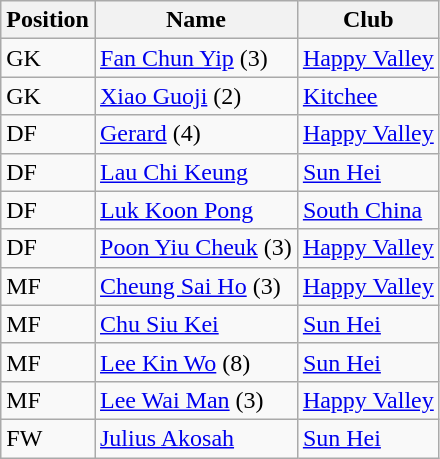<table class="wikitable">
<tr>
<th>Position</th>
<th>Name</th>
<th>Club</th>
</tr>
<tr>
<td>GK</td>
<td> <a href='#'>Fan Chun Yip</a> (3)</td>
<td><a href='#'>Happy Valley</a></td>
</tr>
<tr>
<td>GK</td>
<td> <a href='#'>Xiao Guoji</a> (2)</td>
<td><a href='#'>Kitchee</a></td>
</tr>
<tr>
<td>DF</td>
<td> <a href='#'>Gerard</a> (4)</td>
<td><a href='#'>Happy Valley</a></td>
</tr>
<tr>
<td>DF</td>
<td> <a href='#'>Lau Chi Keung</a></td>
<td><a href='#'>Sun Hei</a></td>
</tr>
<tr>
<td>DF</td>
<td> <a href='#'>Luk Koon Pong</a></td>
<td><a href='#'>South China</a></td>
</tr>
<tr>
<td>DF</td>
<td> <a href='#'>Poon Yiu Cheuk</a> (3)</td>
<td><a href='#'>Happy Valley</a></td>
</tr>
<tr>
<td>MF</td>
<td> <a href='#'>Cheung Sai Ho</a> (3)</td>
<td><a href='#'>Happy Valley</a></td>
</tr>
<tr>
<td>MF</td>
<td> <a href='#'>Chu Siu Kei</a></td>
<td><a href='#'>Sun Hei</a></td>
</tr>
<tr>
<td>MF</td>
<td> <a href='#'>Lee Kin Wo</a> (8)</td>
<td><a href='#'>Sun Hei</a></td>
</tr>
<tr>
<td>MF</td>
<td> <a href='#'>Lee Wai Man</a> (3)</td>
<td><a href='#'>Happy Valley</a></td>
</tr>
<tr>
<td>FW</td>
<td> <a href='#'>Julius Akosah</a></td>
<td><a href='#'>Sun Hei</a></td>
</tr>
</table>
